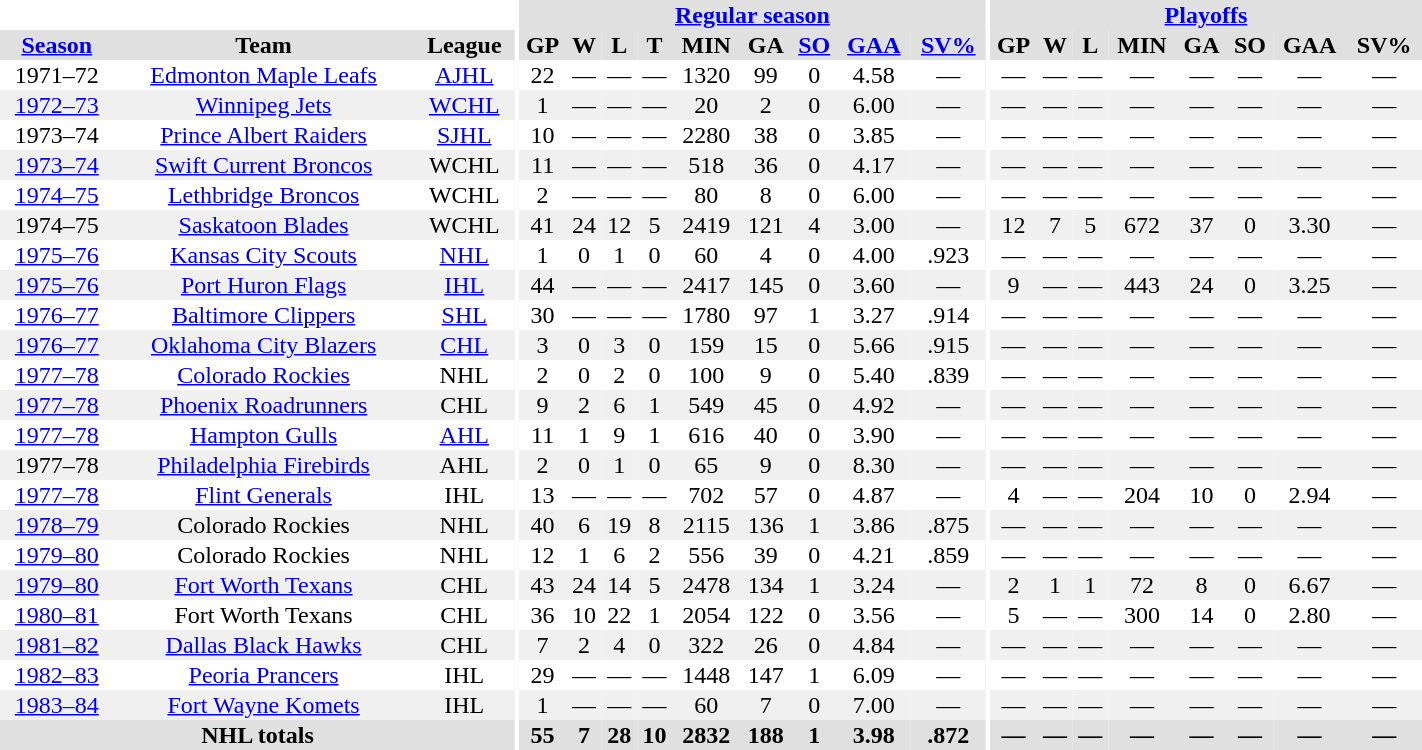<table border="0" cellpadding="1" cellspacing="0" style="width:75%; text-align:center;">
<tr bgcolor="#e0e0e0">
<th colspan="3" bgcolor="#ffffff"></th>
<th rowspan="99" bgcolor="#ffffff"></th>
<th colspan="9" bgcolor="#e0e0e0"><a href='#'>Regular season</a></th>
<th rowspan="99" bgcolor="#ffffff"></th>
<th colspan="8" bgcolor="#e0e0e0"><a href='#'>Playoffs</a></th>
</tr>
<tr bgcolor="#e0e0e0">
<th><a href='#'>Season</a></th>
<th>Team</th>
<th>League</th>
<th>GP</th>
<th>W</th>
<th>L</th>
<th>T</th>
<th>MIN</th>
<th>GA</th>
<th><a href='#'>SO</a></th>
<th><a href='#'>GAA</a></th>
<th><a href='#'>SV%</a></th>
<th>GP</th>
<th>W</th>
<th>L</th>
<th>MIN</th>
<th>GA</th>
<th>SO</th>
<th>GAA</th>
<th>SV%</th>
</tr>
<tr>
<td>1971–72</td>
<td><a href='#'>Edmonton Maple Leafs</a></td>
<td><a href='#'>AJHL</a></td>
<td>22</td>
<td>—</td>
<td>—</td>
<td>—</td>
<td>1320</td>
<td>99</td>
<td>0</td>
<td>4.58</td>
<td>—</td>
<td>—</td>
<td>—</td>
<td>—</td>
<td>—</td>
<td>—</td>
<td>—</td>
<td>—</td>
<td>—</td>
</tr>
<tr bgcolor="#f0f0f0">
<td><a href='#'>1972–73</a></td>
<td><a href='#'>Winnipeg Jets</a></td>
<td><a href='#'>WCHL</a></td>
<td>1</td>
<td>—</td>
<td>—</td>
<td>—</td>
<td>20</td>
<td>2</td>
<td>0</td>
<td>6.00</td>
<td>—</td>
<td>—</td>
<td>—</td>
<td>—</td>
<td>—</td>
<td>—</td>
<td>—</td>
<td>—</td>
<td>—</td>
</tr>
<tr>
<td>1973–74</td>
<td><a href='#'>Prince Albert Raiders</a></td>
<td><a href='#'>SJHL</a></td>
<td>10</td>
<td>—</td>
<td>—</td>
<td>—</td>
<td>2280</td>
<td>38</td>
<td>0</td>
<td>3.85</td>
<td>—</td>
<td>—</td>
<td>—</td>
<td>—</td>
<td>—</td>
<td>—</td>
<td>—</td>
<td>—</td>
<td>—</td>
</tr>
<tr bgcolor="#f0f0f0">
<td><a href='#'>1973–74</a></td>
<td><a href='#'>Swift Current Broncos</a></td>
<td>WCHL</td>
<td>11</td>
<td>—</td>
<td>—</td>
<td>—</td>
<td>518</td>
<td>36</td>
<td>0</td>
<td>4.17</td>
<td>—</td>
<td>—</td>
<td>—</td>
<td>—</td>
<td>—</td>
<td>—</td>
<td>—</td>
<td>—</td>
<td>—</td>
</tr>
<tr>
<td><a href='#'>1974–75</a></td>
<td><a href='#'>Lethbridge Broncos</a></td>
<td>WCHL</td>
<td>2</td>
<td>—</td>
<td>—</td>
<td>—</td>
<td>80</td>
<td>8</td>
<td>0</td>
<td>6.00</td>
<td>—</td>
<td>—</td>
<td>—</td>
<td>—</td>
<td>—</td>
<td>—</td>
<td>—</td>
<td>—</td>
<td>—</td>
</tr>
<tr bgcolor="#f0f0f0">
<td>1974–75</td>
<td><a href='#'>Saskatoon Blades</a></td>
<td>WCHL</td>
<td>41</td>
<td>24</td>
<td>12</td>
<td>5</td>
<td>2419</td>
<td>121</td>
<td>4</td>
<td>3.00</td>
<td>—</td>
<td>12</td>
<td>7</td>
<td>5</td>
<td>672</td>
<td>37</td>
<td>0</td>
<td>3.30</td>
<td>—</td>
</tr>
<tr>
<td><a href='#'>1975–76</a></td>
<td><a href='#'>Kansas City Scouts</a></td>
<td><a href='#'>NHL</a></td>
<td>1</td>
<td>0</td>
<td>1</td>
<td>0</td>
<td>60</td>
<td>4</td>
<td>0</td>
<td>4.00</td>
<td>.923</td>
<td>—</td>
<td>—</td>
<td>—</td>
<td>—</td>
<td>—</td>
<td>—</td>
<td>—</td>
<td>—</td>
</tr>
<tr bgcolor="#f0f0f0">
<td><a href='#'>1975–76</a></td>
<td><a href='#'>Port Huron Flags</a></td>
<td><a href='#'>IHL</a></td>
<td>44</td>
<td>—</td>
<td>—</td>
<td>—</td>
<td>2417</td>
<td>145</td>
<td>0</td>
<td>3.60</td>
<td>—</td>
<td>9</td>
<td>—</td>
<td>—</td>
<td>443</td>
<td>24</td>
<td>0</td>
<td>3.25</td>
<td>—</td>
</tr>
<tr>
<td><a href='#'>1976–77</a></td>
<td><a href='#'>Baltimore Clippers</a></td>
<td><a href='#'>SHL</a></td>
<td>30</td>
<td>—</td>
<td>—</td>
<td>—</td>
<td>1780</td>
<td>97</td>
<td>1</td>
<td>3.27</td>
<td>.914</td>
<td>—</td>
<td>—</td>
<td>—</td>
<td>—</td>
<td>—</td>
<td>—</td>
<td>—</td>
<td>—</td>
</tr>
<tr bgcolor="#f0f0f0">
<td><a href='#'>1976–77</a></td>
<td><a href='#'>Oklahoma City Blazers</a></td>
<td><a href='#'>CHL</a></td>
<td>3</td>
<td>0</td>
<td>3</td>
<td>0</td>
<td>159</td>
<td>15</td>
<td>0</td>
<td>5.66</td>
<td>.915</td>
<td>—</td>
<td>—</td>
<td>—</td>
<td>—</td>
<td>—</td>
<td>—</td>
<td>—</td>
<td>—</td>
</tr>
<tr>
<td><a href='#'>1977–78</a></td>
<td><a href='#'>Colorado Rockies</a></td>
<td>NHL</td>
<td>2</td>
<td>0</td>
<td>2</td>
<td>0</td>
<td>100</td>
<td>9</td>
<td>0</td>
<td>5.40</td>
<td>.839</td>
<td>—</td>
<td>—</td>
<td>—</td>
<td>—</td>
<td>—</td>
<td>—</td>
<td>—</td>
<td>—</td>
</tr>
<tr bgcolor="#f0f0f0">
<td><a href='#'>1977–78</a></td>
<td><a href='#'>Phoenix Roadrunners</a></td>
<td>CHL</td>
<td>9</td>
<td>2</td>
<td>6</td>
<td>1</td>
<td>549</td>
<td>45</td>
<td>0</td>
<td>4.92</td>
<td>—</td>
<td>—</td>
<td>—</td>
<td>—</td>
<td>—</td>
<td>—</td>
<td>—</td>
<td>—</td>
<td>—</td>
</tr>
<tr>
<td><a href='#'>1977–78</a></td>
<td><a href='#'>Hampton Gulls</a></td>
<td><a href='#'>AHL</a></td>
<td>11</td>
<td>1</td>
<td>9</td>
<td>1</td>
<td>616</td>
<td>40</td>
<td>0</td>
<td>3.90</td>
<td>—</td>
<td>—</td>
<td>—</td>
<td>—</td>
<td>—</td>
<td>—</td>
<td>—</td>
<td>—</td>
<td>—</td>
</tr>
<tr bgcolor="#f0f0f0">
<td>1977–78</td>
<td><a href='#'>Philadelphia Firebirds</a></td>
<td>AHL</td>
<td>2</td>
<td>0</td>
<td>1</td>
<td>0</td>
<td>65</td>
<td>9</td>
<td>0</td>
<td>8.30</td>
<td>—</td>
<td>—</td>
<td>—</td>
<td>—</td>
<td>—</td>
<td>—</td>
<td>—</td>
<td>—</td>
<td>—</td>
</tr>
<tr>
<td><a href='#'>1977–78</a></td>
<td><a href='#'>Flint Generals</a></td>
<td>IHL</td>
<td>13</td>
<td>—</td>
<td>—</td>
<td>—</td>
<td>702</td>
<td>57</td>
<td>0</td>
<td>4.87</td>
<td>—</td>
<td>4</td>
<td>—</td>
<td>—</td>
<td>204</td>
<td>10</td>
<td>0</td>
<td>2.94</td>
<td>—</td>
</tr>
<tr bgcolor="#f0f0f0">
<td><a href='#'>1978–79</a></td>
<td>Colorado Rockies</td>
<td>NHL</td>
<td>40</td>
<td>6</td>
<td>19</td>
<td>8</td>
<td>2115</td>
<td>136</td>
<td>1</td>
<td>3.86</td>
<td>.875</td>
<td>—</td>
<td>—</td>
<td>—</td>
<td>—</td>
<td>—</td>
<td>—</td>
<td>—</td>
<td>—</td>
</tr>
<tr>
<td><a href='#'>1979–80</a></td>
<td>Colorado Rockies</td>
<td>NHL</td>
<td>12</td>
<td>1</td>
<td>6</td>
<td>2</td>
<td>556</td>
<td>39</td>
<td>0</td>
<td>4.21</td>
<td>.859</td>
<td>—</td>
<td>—</td>
<td>—</td>
<td>—</td>
<td>—</td>
<td>—</td>
<td>—</td>
<td>—</td>
</tr>
<tr bgcolor="#f0f0f0">
<td><a href='#'>1979–80</a></td>
<td><a href='#'>Fort Worth Texans</a></td>
<td>CHL</td>
<td>43</td>
<td>24</td>
<td>14</td>
<td>5</td>
<td>2478</td>
<td>134</td>
<td>1</td>
<td>3.24</td>
<td>—</td>
<td>2</td>
<td>1</td>
<td>1</td>
<td>72</td>
<td>8</td>
<td>0</td>
<td>6.67</td>
<td>—</td>
</tr>
<tr>
<td><a href='#'>1980–81</a></td>
<td>Fort Worth Texans</td>
<td>CHL</td>
<td>36</td>
<td>10</td>
<td>22</td>
<td>1</td>
<td>2054</td>
<td>122</td>
<td>0</td>
<td>3.56</td>
<td>—</td>
<td>5</td>
<td>—</td>
<td>—</td>
<td>300</td>
<td>14</td>
<td>0</td>
<td>2.80</td>
<td>—</td>
</tr>
<tr bgcolor="#f0f0f0">
<td><a href='#'>1981–82</a></td>
<td><a href='#'>Dallas Black Hawks</a></td>
<td>CHL</td>
<td>7</td>
<td>2</td>
<td>4</td>
<td>0</td>
<td>322</td>
<td>26</td>
<td>0</td>
<td>4.84</td>
<td>—</td>
<td>—</td>
<td>—</td>
<td>—</td>
<td>—</td>
<td>—</td>
<td>—</td>
<td>—</td>
<td>—</td>
</tr>
<tr>
<td><a href='#'>1982–83</a></td>
<td><a href='#'>Peoria Prancers</a></td>
<td>IHL</td>
<td>29</td>
<td>—</td>
<td>—</td>
<td>—</td>
<td>1448</td>
<td>147</td>
<td>1</td>
<td>6.09</td>
<td>—</td>
<td>—</td>
<td>—</td>
<td>—</td>
<td>—</td>
<td>—</td>
<td>—</td>
<td>—</td>
<td>—</td>
</tr>
<tr bgcolor="#f0f0f0">
<td><a href='#'>1983–84</a></td>
<td><a href='#'>Fort Wayne Komets</a></td>
<td>IHL</td>
<td>1</td>
<td>—</td>
<td>—</td>
<td>—</td>
<td>60</td>
<td>7</td>
<td>0</td>
<td>7.00</td>
<td>—</td>
<td>—</td>
<td>—</td>
<td>—</td>
<td>—</td>
<td>—</td>
<td>—</td>
<td>—</td>
<td>—</td>
</tr>
<tr bgcolor="#e0e0e0">
<th colspan=3>NHL totals</th>
<th>55</th>
<th>7</th>
<th>28</th>
<th>10</th>
<th>2832</th>
<th>188</th>
<th>1</th>
<th>3.98</th>
<th>.872</th>
<th>—</th>
<th>—</th>
<th>—</th>
<th>—</th>
<th>—</th>
<th>—</th>
<th>—</th>
<th>—</th>
</tr>
</table>
